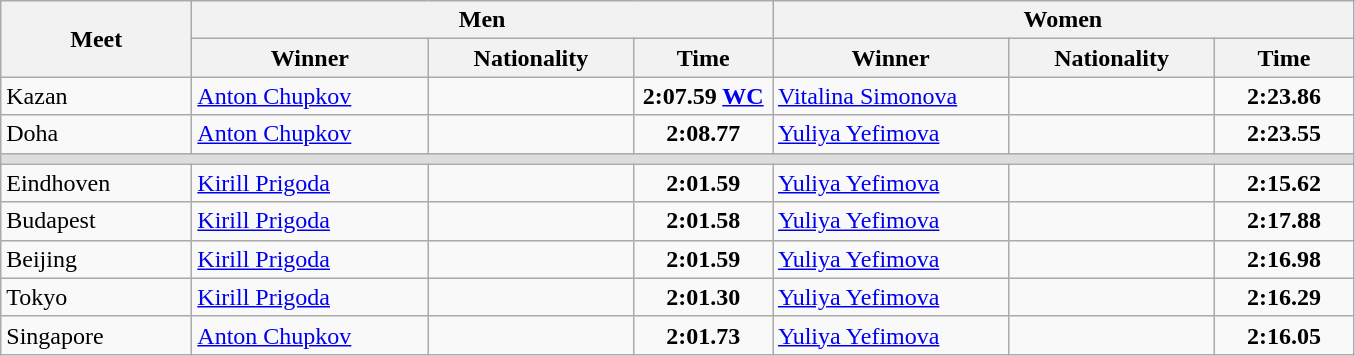<table class="wikitable">
<tr>
<th width=120 rowspan=2>Meet</th>
<th colspan=3>Men</th>
<th colspan=3>Women</th>
</tr>
<tr>
<th width=150>Winner</th>
<th width=130>Nationality</th>
<th width=85>Time</th>
<th width=150>Winner</th>
<th width=130>Nationality</th>
<th width=85>Time</th>
</tr>
<tr>
<td>Kazan</td>
<td><a href='#'>Anton Chupkov</a></td>
<td></td>
<td align=center><strong>2:07.59 <a href='#'>WC</a></strong></td>
<td><a href='#'>Vitalina Simonova</a></td>
<td></td>
<td align=center><strong>2:23.86</strong></td>
</tr>
<tr>
<td>Doha</td>
<td><a href='#'>Anton Chupkov</a></td>
<td></td>
<td align=center><strong>2:08.77</strong></td>
<td><a href='#'>Yuliya Yefimova</a></td>
<td></td>
<td align=center><strong>2:23.55</strong></td>
</tr>
<tr bgcolor=#DDDDDD>
<td colspan=7></td>
</tr>
<tr>
<td>Eindhoven</td>
<td><a href='#'>Kirill Prigoda</a></td>
<td></td>
<td align=center><strong>2:01.59</strong></td>
<td><a href='#'>Yuliya Yefimova</a></td>
<td></td>
<td align=center><strong>2:15.62</strong></td>
</tr>
<tr>
<td>Budapest</td>
<td><a href='#'>Kirill Prigoda</a></td>
<td></td>
<td align=center><strong>2:01.58</strong></td>
<td><a href='#'>Yuliya Yefimova</a></td>
<td></td>
<td align=center><strong>2:17.88</strong></td>
</tr>
<tr>
<td>Beijing</td>
<td><a href='#'>Kirill Prigoda</a></td>
<td></td>
<td align=center><strong>2:01.59</strong></td>
<td><a href='#'>Yuliya Yefimova</a></td>
<td></td>
<td align=center><strong>2:16.98</strong></td>
</tr>
<tr>
<td>Tokyo</td>
<td><a href='#'>Kirill Prigoda</a></td>
<td></td>
<td align=center><strong>2:01.30</strong></td>
<td><a href='#'>Yuliya Yefimova</a></td>
<td></td>
<td align=center><strong>2:16.29</strong></td>
</tr>
<tr>
<td>Singapore</td>
<td><a href='#'>Anton Chupkov</a></td>
<td></td>
<td align=center><strong>2:01.73</strong></td>
<td><a href='#'>Yuliya Yefimova</a></td>
<td></td>
<td align=center><strong>2:16.05</strong></td>
</tr>
</table>
